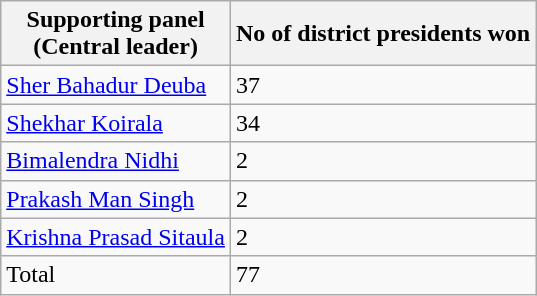<table class="wikitable">
<tr>
<th>Supporting panel<br>(Central leader)</th>
<th>No of district presidents won</th>
</tr>
<tr>
<td><a href='#'>Sher Bahadur Deuba</a></td>
<td>37</td>
</tr>
<tr>
<td><a href='#'>Shekhar Koirala</a></td>
<td>34</td>
</tr>
<tr>
<td><a href='#'>Bimalendra Nidhi</a></td>
<td>2</td>
</tr>
<tr>
<td><a href='#'>Prakash Man Singh</a></td>
<td>2</td>
</tr>
<tr>
<td><a href='#'>Krishna Prasad Sitaula</a></td>
<td>2</td>
</tr>
<tr>
<td>Total</td>
<td>77</td>
</tr>
</table>
